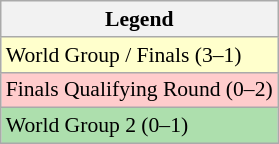<table class="wikitable" style="font-size:90%">
<tr>
<th>Legend</th>
</tr>
<tr bgcolor="ffffcc">
<td>World Group / Finals (3–1)</td>
</tr>
<tr bgcolor="ffcccc">
<td>Finals Qualifying Round (0–2)</td>
</tr>
<tr bgcolor="addfad">
<td>World Group 2 (0–1)</td>
</tr>
</table>
